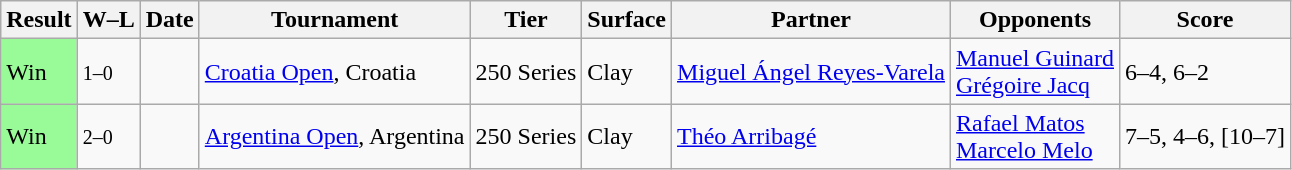<table class="sortable wikitable">
<tr>
<th>Result</th>
<th class="unsortable">W–L</th>
<th>Date</th>
<th>Tournament</th>
<th>Tier</th>
<th>Surface</th>
<th>Partner</th>
<th>Opponents</th>
<th class="unsortable">Score</th>
</tr>
<tr>
<td bgcolor=98FB98>Win</td>
<td><small>1–0</small></td>
<td><a href='#'></a></td>
<td><a href='#'>Croatia Open</a>, Croatia</td>
<td>250 Series</td>
<td>Clay</td>
<td> <a href='#'>Miguel Ángel Reyes-Varela</a></td>
<td> <a href='#'>Manuel Guinard</a><br> <a href='#'>Grégoire Jacq</a></td>
<td>6–4, 6–2</td>
</tr>
<tr>
<td bgcolor=98FB98>Win</td>
<td><small>2–0</small></td>
<td><a href='#'></a></td>
<td><a href='#'>Argentina Open</a>, Argentina</td>
<td>250 Series</td>
<td>Clay</td>
<td> <a href='#'>Théo Arribagé</a></td>
<td> <a href='#'>Rafael Matos</a><br> <a href='#'>Marcelo Melo</a></td>
<td>7–5, 4–6, [10–7]</td>
</tr>
</table>
